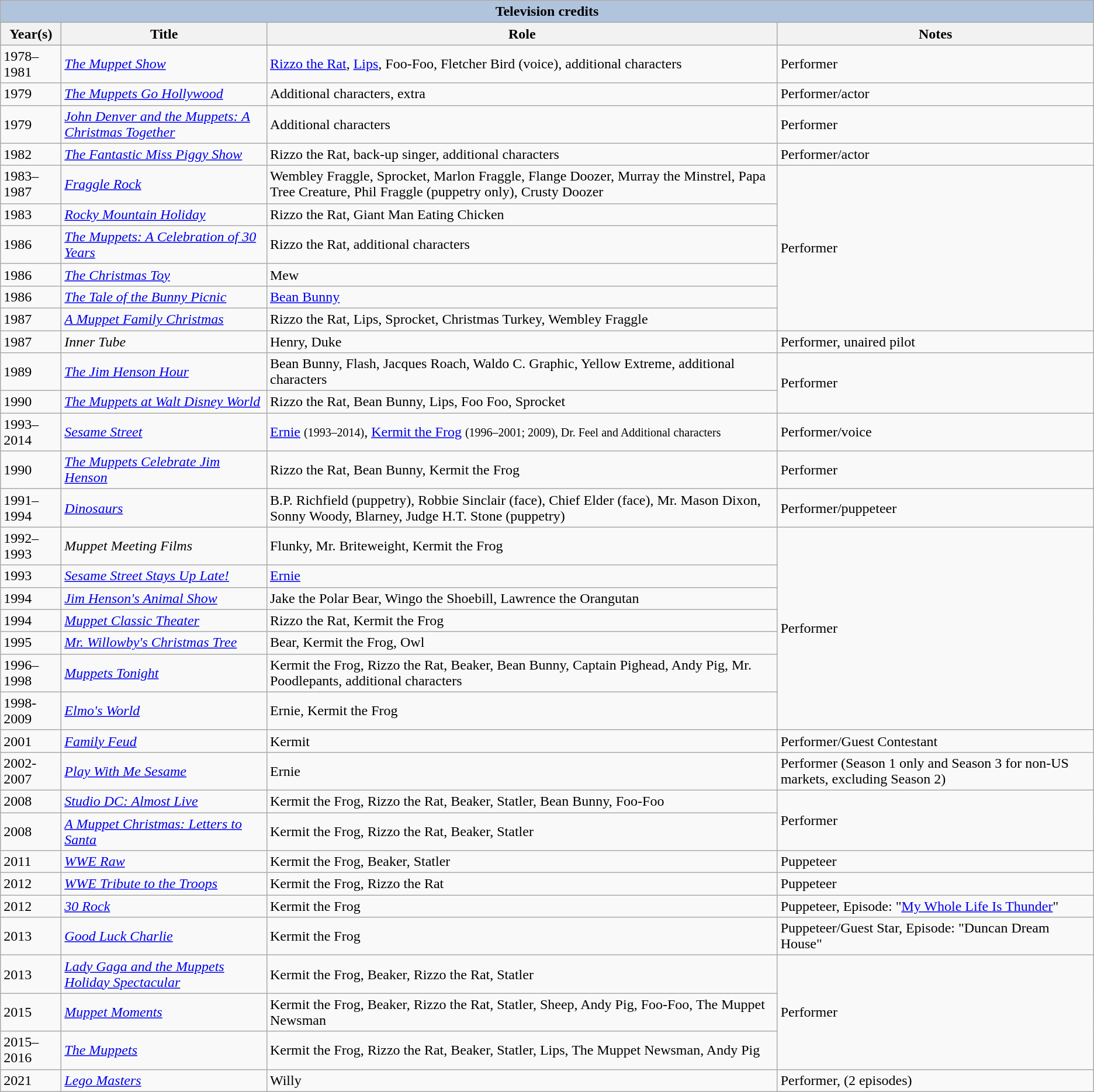<table class="wikitable">
<tr style="background:#ccc; text-align:center;">
<th colspan="4" style="background: LightSteelBlue;">Television credits</th>
</tr>
<tr style="background:#ccc; text-align:center;">
<th>Year(s)</th>
<th>Title</th>
<th>Role</th>
<th>Notes</th>
</tr>
<tr>
<td>1978–1981</td>
<td><em><a href='#'>The Muppet Show</a></em></td>
<td><a href='#'>Rizzo the Rat</a>, <a href='#'>Lips</a>, Foo-Foo, Fletcher Bird (voice), additional characters</td>
<td>Performer</td>
</tr>
<tr>
<td>1979</td>
<td><em><a href='#'>The Muppets Go Hollywood</a></em></td>
<td>Additional characters, extra</td>
<td>Performer/actor</td>
</tr>
<tr>
<td>1979</td>
<td><em><a href='#'>John Denver and the Muppets: A Christmas Together</a></em></td>
<td>Additional characters</td>
<td>Performer</td>
</tr>
<tr>
<td>1982</td>
<td><em><a href='#'>The Fantastic Miss Piggy Show</a></em></td>
<td>Rizzo the Rat, back-up singer, additional characters</td>
<td>Performer/actor</td>
</tr>
<tr>
<td>1983–1987</td>
<td><em><a href='#'>Fraggle Rock</a></em></td>
<td>Wembley Fraggle, Sprocket, Marlon Fraggle, Flange Doozer, Murray the Minstrel, Papa Tree Creature, Phil Fraggle (puppetry only), Crusty Doozer</td>
<td rowspan="6">Performer</td>
</tr>
<tr>
<td>1983</td>
<td><em><a href='#'>Rocky Mountain Holiday</a></em></td>
<td>Rizzo the Rat, Giant Man Eating Chicken</td>
</tr>
<tr>
<td>1986</td>
<td><em><a href='#'>The Muppets: A Celebration of 30 Years</a></em></td>
<td>Rizzo the Rat, additional characters</td>
</tr>
<tr>
<td>1986</td>
<td><em><a href='#'>The Christmas Toy</a></em></td>
<td>Mew</td>
</tr>
<tr>
<td>1986</td>
<td><em><a href='#'>The Tale of the Bunny Picnic</a></em></td>
<td><a href='#'>Bean Bunny</a></td>
</tr>
<tr>
<td>1987</td>
<td><em><a href='#'>A Muppet Family Christmas</a></em></td>
<td>Rizzo the Rat, Lips, Sprocket, Christmas Turkey, Wembley Fraggle</td>
</tr>
<tr>
<td>1987</td>
<td><em>Inner Tube</em></td>
<td>Henry, Duke</td>
<td>Performer, unaired pilot</td>
</tr>
<tr>
<td>1989</td>
<td><em><a href='#'>The Jim Henson Hour</a></em></td>
<td>Bean Bunny, Flash, Jacques Roach, Waldo C. Graphic, Yellow Extreme, additional characters</td>
<td rowspan="2">Performer</td>
</tr>
<tr>
<td>1990</td>
<td><em><a href='#'>The Muppets at Walt Disney World</a></em></td>
<td>Rizzo the Rat, Bean Bunny, Lips, Foo Foo, Sprocket</td>
</tr>
<tr>
<td>1993–2014</td>
<td><em><a href='#'>Sesame Street</a></em></td>
<td><a href='#'>Ernie</a> <small>(1993–2014)</small>, <a href='#'>Kermit the Frog</a> <small>(1996–2001; 2009), Dr. Feel and Additional characters</small></td>
<td>Performer/voice</td>
</tr>
<tr>
<td>1990</td>
<td><em><a href='#'>The Muppets Celebrate Jim Henson</a></em></td>
<td>Rizzo the Rat, Bean Bunny, Kermit the Frog</td>
<td>Performer</td>
</tr>
<tr>
<td>1991–1994</td>
<td><em><a href='#'>Dinosaurs</a></em></td>
<td>B.P. Richfield (puppetry), Robbie Sinclair (face), Chief Elder (face), Mr. Mason Dixon, Sonny Woody, Blarney, Judge H.T. Stone (puppetry)</td>
<td>Performer/puppeteer</td>
</tr>
<tr>
<td>1992–1993</td>
<td><em>Muppet Meeting Films</em></td>
<td>Flunky, Mr. Briteweight, Kermit the Frog</td>
<td rowspan="7">Performer</td>
</tr>
<tr>
<td>1993</td>
<td><em><a href='#'>Sesame Street Stays Up Late!</a></em></td>
<td><a href='#'>Ernie</a></td>
</tr>
<tr>
<td>1994</td>
<td><em><a href='#'>Jim Henson's Animal Show</a></em></td>
<td>Jake the Polar Bear, Wingo the Shoebill, Lawrence the Orangutan</td>
</tr>
<tr>
<td>1994</td>
<td><em><a href='#'>Muppet Classic Theater</a></em></td>
<td>Rizzo the Rat, Kermit the Frog</td>
</tr>
<tr>
<td>1995</td>
<td><em><a href='#'>Mr. Willowby's Christmas Tree</a></em></td>
<td>Bear, Kermit the Frog, Owl</td>
</tr>
<tr>
<td>1996–1998</td>
<td><em><a href='#'>Muppets Tonight</a></em></td>
<td>Kermit the Frog, Rizzo the Rat, Beaker, Bean Bunny, Captain Pighead, Andy Pig, Mr. Poodlepants, additional characters</td>
</tr>
<tr>
<td>1998-2009</td>
<td><em><a href='#'>Elmo's World</a></em></td>
<td>Ernie, Kermit the Frog</td>
</tr>
<tr>
<td>2001</td>
<td><em><a href='#'>Family Feud</a></em></td>
<td>Kermit</td>
<td>Performer/Guest Contestant</td>
</tr>
<tr>
<td>2002-2007</td>
<td><em><a href='#'>Play With Me Sesame</a></em></td>
<td>Ernie</td>
<td>Performer (Season 1 only and Season 3 for non-US markets, excluding Season 2)</td>
</tr>
<tr>
<td>2008</td>
<td><em><a href='#'>Studio DC: Almost Live</a></em></td>
<td>Kermit the Frog, Rizzo the Rat, Beaker, Statler, Bean Bunny, Foo-Foo</td>
<td rowspan="2">Performer</td>
</tr>
<tr>
<td>2008</td>
<td><em><a href='#'>A Muppet Christmas: Letters to Santa</a></em></td>
<td>Kermit the Frog, Rizzo the Rat, Beaker, Statler</td>
</tr>
<tr>
<td>2011</td>
<td><em><a href='#'>WWE Raw</a></em></td>
<td>Kermit the Frog, Beaker, Statler</td>
<td>Puppeteer</td>
</tr>
<tr>
<td>2012</td>
<td><em><a href='#'>WWE Tribute to the Troops</a></em></td>
<td>Kermit the Frog, Rizzo the Rat</td>
<td>Puppeteer</td>
</tr>
<tr>
<td>2012</td>
<td><em><a href='#'>30 Rock</a></em></td>
<td>Kermit the Frog</td>
<td>Puppeteer, Episode: "<a href='#'>My Whole Life Is Thunder</a>"</td>
</tr>
<tr>
<td>2013</td>
<td><em><a href='#'>Good Luck Charlie</a></em></td>
<td>Kermit the Frog</td>
<td>Puppeteer/Guest Star, Episode: "Duncan Dream House"</td>
</tr>
<tr>
<td>2013</td>
<td><em><a href='#'>Lady Gaga and the Muppets Holiday Spectacular</a></em></td>
<td>Kermit the Frog, Beaker, Rizzo the Rat, Statler</td>
<td rowspan="3">Performer</td>
</tr>
<tr>
<td>2015</td>
<td><em><a href='#'>Muppet Moments</a></em></td>
<td>Kermit the Frog, Beaker, Rizzo the Rat, Statler, Sheep, Andy Pig, Foo-Foo, The Muppet Newsman</td>
</tr>
<tr>
<td>2015–2016</td>
<td><em><a href='#'>The Muppets</a></em></td>
<td>Kermit the Frog, Rizzo the Rat, Beaker, Statler, Lips, The Muppet Newsman, Andy Pig</td>
</tr>
<tr>
<td>2021</td>
<td><em><a href='#'>Lego Masters</a></em></td>
<td>Willy</td>
<td>Performer, (2 episodes)</td>
</tr>
</table>
